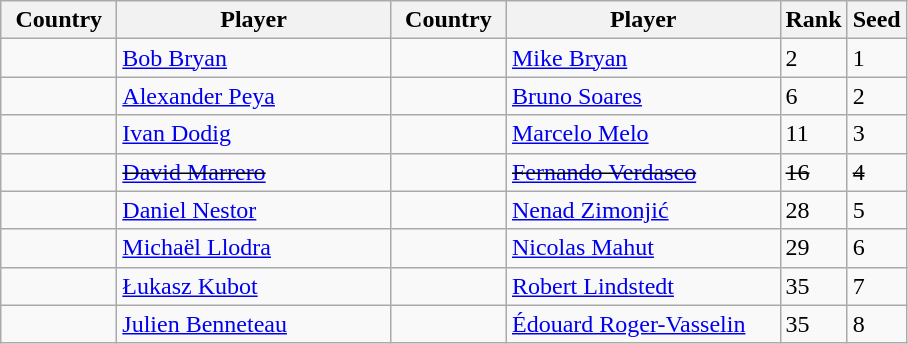<table class="sortable wikitable">
<tr>
<th width="70">Country</th>
<th width="175">Player</th>
<th width="70">Country</th>
<th width="175">Player</th>
<th>Rank</th>
<th>Seed</th>
</tr>
<tr>
<td></td>
<td><a href='#'>Bob Bryan</a></td>
<td></td>
<td><a href='#'>Mike Bryan</a></td>
<td>2</td>
<td>1</td>
</tr>
<tr>
<td></td>
<td><a href='#'>Alexander Peya</a></td>
<td></td>
<td><a href='#'>Bruno Soares</a></td>
<td>6</td>
<td>2</td>
</tr>
<tr>
<td></td>
<td><a href='#'>Ivan Dodig</a></td>
<td></td>
<td><a href='#'>Marcelo Melo</a></td>
<td>11</td>
<td>3</td>
</tr>
<tr>
<td><s></s></td>
<td><s><a href='#'>David Marrero</a></s></td>
<td><s></s></td>
<td><s><a href='#'>Fernando Verdasco</a></s></td>
<td><s>16</s></td>
<td><s>4</s></td>
</tr>
<tr>
<td></td>
<td><a href='#'>Daniel Nestor</a></td>
<td></td>
<td><a href='#'>Nenad Zimonjić</a></td>
<td>28</td>
<td>5</td>
</tr>
<tr>
<td></td>
<td><a href='#'>Michaël Llodra</a></td>
<td></td>
<td><a href='#'>Nicolas Mahut</a></td>
<td>29</td>
<td>6</td>
</tr>
<tr>
<td></td>
<td><a href='#'>Łukasz Kubot</a></td>
<td></td>
<td><a href='#'>Robert Lindstedt</a></td>
<td>35</td>
<td>7</td>
</tr>
<tr>
<td></td>
<td><a href='#'>Julien Benneteau</a></td>
<td></td>
<td><a href='#'>Édouard Roger-Vasselin</a></td>
<td>35</td>
<td>8</td>
</tr>
</table>
